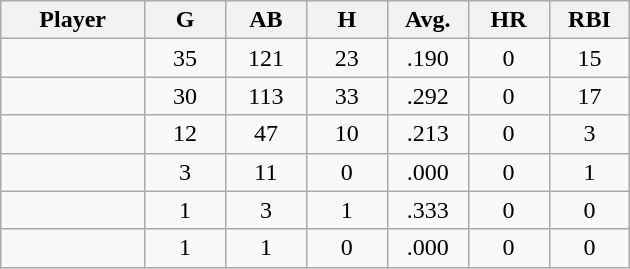<table class="wikitable sortable">
<tr>
<th bgcolor="#DDDDFF" width="16%">Player</th>
<th bgcolor="#DDDDFF" width="9%">G</th>
<th bgcolor="#DDDDFF" width="9%">AB</th>
<th bgcolor="#DDDDFF" width="9%">H</th>
<th bgcolor="#DDDDFF" width="9%">Avg.</th>
<th bgcolor="#DDDDFF" width="9%">HR</th>
<th bgcolor="#DDDDFF" width="9%">RBI</th>
</tr>
<tr align="center">
<td></td>
<td>35</td>
<td>121</td>
<td>23</td>
<td>.190</td>
<td>0</td>
<td>15</td>
</tr>
<tr align="center">
<td></td>
<td>30</td>
<td>113</td>
<td>33</td>
<td>.292</td>
<td>0</td>
<td>17</td>
</tr>
<tr align="center">
<td></td>
<td>12</td>
<td>47</td>
<td>10</td>
<td>.213</td>
<td>0</td>
<td>3</td>
</tr>
<tr align="center">
<td></td>
<td>3</td>
<td>11</td>
<td>0</td>
<td>.000</td>
<td>0</td>
<td>1</td>
</tr>
<tr align="center">
<td></td>
<td>1</td>
<td>3</td>
<td>1</td>
<td>.333</td>
<td>0</td>
<td>0</td>
</tr>
<tr align="center">
<td></td>
<td>1</td>
<td>1</td>
<td>0</td>
<td>.000</td>
<td>0</td>
<td>0</td>
</tr>
</table>
